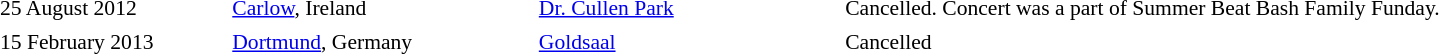<table cellpadding="2" style="border:0 solid darkgrey; font-size:90%">
<tr>
<th style="width:150px;"></th>
<th style="width:200px;"></th>
<th style="width:200px;"></th>
<th style="width:700px;"></th>
</tr>
<tr border="0">
</tr>
<tr>
<td>25 August 2012</td>
<td><a href='#'>Carlow</a>, Ireland</td>
<td><a href='#'>Dr. Cullen Park</a></td>
<td>Cancelled. Concert was a part of Summer Beat Bash Family Funday.</td>
</tr>
<tr>
<td>15 February 2013</td>
<td><a href='#'>Dortmund</a>, Germany</td>
<td><a href='#'>Goldsaal</a></td>
<td>Cancelled</td>
</tr>
<tr>
</tr>
</table>
